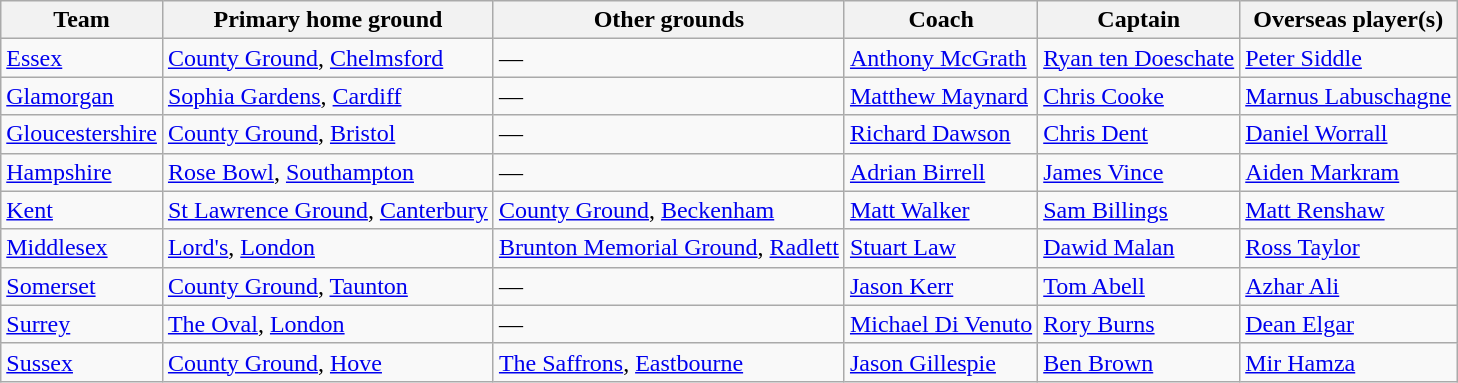<table class="wikitable sortable">
<tr>
<th>Team</th>
<th>Primary home ground</th>
<th>Other grounds</th>
<th>Coach</th>
<th>Captain</th>
<th>Overseas player(s)</th>
</tr>
<tr>
<td><a href='#'>Essex</a></td>
<td><a href='#'>County Ground</a>, <a href='#'>Chelmsford</a></td>
<td>—</td>
<td> <a href='#'>Anthony McGrath</a></td>
<td> <a href='#'>Ryan ten Doeschate</a></td>
<td> <a href='#'>Peter Siddle</a></td>
</tr>
<tr>
<td><a href='#'>Glamorgan</a></td>
<td><a href='#'>Sophia Gardens</a>, <a href='#'>Cardiff</a></td>
<td>—</td>
<td> <a href='#'>Matthew Maynard</a></td>
<td> <a href='#'>Chris Cooke</a></td>
<td> <a href='#'>Marnus Labuschagne</a></td>
</tr>
<tr>
<td><a href='#'>Gloucestershire</a></td>
<td><a href='#'>County Ground</a>, <a href='#'>Bristol</a></td>
<td>—</td>
<td> <a href='#'>Richard Dawson</a></td>
<td> <a href='#'>Chris Dent</a></td>
<td> <a href='#'>Daniel Worrall</a></td>
</tr>
<tr>
<td><a href='#'>Hampshire</a></td>
<td><a href='#'>Rose Bowl</a>, <a href='#'>Southampton</a></td>
<td>—</td>
<td> <a href='#'>Adrian Birrell</a></td>
<td> <a href='#'>James Vince</a></td>
<td> <a href='#'>Aiden Markram</a></td>
</tr>
<tr>
<td><a href='#'>Kent</a></td>
<td><a href='#'>St Lawrence Ground</a>, <a href='#'>Canterbury</a></td>
<td><a href='#'>County Ground</a>, <a href='#'>Beckenham</a></td>
<td> <a href='#'>Matt Walker</a></td>
<td> <a href='#'>Sam Billings</a></td>
<td> <a href='#'>Matt Renshaw</a></td>
</tr>
<tr>
<td><a href='#'>Middlesex</a></td>
<td><a href='#'>Lord's</a>, <a href='#'>London</a></td>
<td><a href='#'>Brunton Memorial Ground</a>, <a href='#'>Radlett</a></td>
<td> <a href='#'>Stuart Law</a></td>
<td> <a href='#'>Dawid Malan</a></td>
<td> <a href='#'>Ross Taylor</a></td>
</tr>
<tr>
<td><a href='#'>Somerset</a></td>
<td><a href='#'>County Ground</a>, <a href='#'>Taunton</a></td>
<td>—</td>
<td> <a href='#'>Jason Kerr</a></td>
<td> <a href='#'>Tom Abell</a></td>
<td> <a href='#'>Azhar Ali</a></td>
</tr>
<tr>
<td><a href='#'>Surrey</a></td>
<td><a href='#'>The Oval</a>, <a href='#'>London</a></td>
<td>—</td>
<td> <a href='#'>Michael Di Venuto</a></td>
<td> <a href='#'>Rory Burns</a></td>
<td> <a href='#'>Dean Elgar</a></td>
</tr>
<tr>
<td><a href='#'>Sussex</a></td>
<td><a href='#'>County Ground</a>, <a href='#'>Hove</a></td>
<td><a href='#'>The Saffrons</a>, <a href='#'>Eastbourne</a></td>
<td> <a href='#'>Jason Gillespie</a></td>
<td> <a href='#'>Ben Brown</a></td>
<td> <a href='#'>Mir Hamza</a></td>
</tr>
</table>
